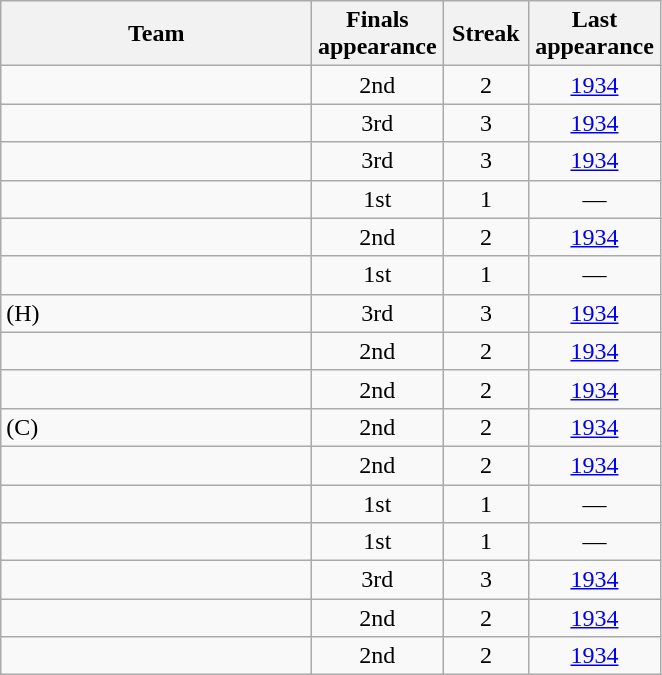<table class="wikitable" style="text-align: center;">
<tr>
<th width=200>Team</th>
<th width=80>Finals appearance</th>
<th width=50>Streak</th>
<th width=80>Last appearance</th>
</tr>
<tr>
<td style="text-align:left;"></td>
<td>2nd</td>
<td>2</td>
<td><a href='#'>1934</a></td>
</tr>
<tr>
<td style="text-align:left;"></td>
<td>3rd</td>
<td>3</td>
<td><a href='#'>1934</a></td>
</tr>
<tr>
<td style="text-align:left;"></td>
<td>3rd</td>
<td>3</td>
<td><a href='#'>1934</a></td>
</tr>
<tr>
<td style="text-align:left;"></td>
<td>1st</td>
<td>1</td>
<td>—</td>
</tr>
<tr>
<td style="text-align:left;"></td>
<td>2nd</td>
<td>2</td>
<td><a href='#'>1934</a></td>
</tr>
<tr>
<td style="text-align:left;"></td>
<td>1st</td>
<td>1</td>
<td>—</td>
</tr>
<tr>
<td style="text-align:left;"> (H)</td>
<td>3rd</td>
<td>3</td>
<td><a href='#'>1934</a></td>
</tr>
<tr>
<td style="text-align:left;"></td>
<td>2nd</td>
<td>2</td>
<td><a href='#'>1934</a></td>
</tr>
<tr>
<td style="text-align:left;"></td>
<td>2nd</td>
<td>2</td>
<td><a href='#'>1934</a></td>
</tr>
<tr>
<td style="text-align:left;"> (C)</td>
<td>2nd</td>
<td>2</td>
<td><a href='#'>1934</a></td>
</tr>
<tr>
<td style="text-align:left;"></td>
<td>2nd</td>
<td>2</td>
<td><a href='#'>1934</a></td>
</tr>
<tr>
<td style="text-align:left;"></td>
<td>1st</td>
<td>1</td>
<td>—</td>
</tr>
<tr>
<td style="text-align:left;"></td>
<td>1st</td>
<td>1</td>
<td>—</td>
</tr>
<tr>
<td style="text-align:left;"></td>
<td>3rd</td>
<td>3</td>
<td><a href='#'>1934</a></td>
</tr>
<tr>
<td style="text-align:left;"></td>
<td>2nd</td>
<td>2</td>
<td><a href='#'>1934</a></td>
</tr>
<tr>
<td style="text-align:left;"></td>
<td>2nd</td>
<td>2</td>
<td><a href='#'>1934</a></td>
</tr>
</table>
